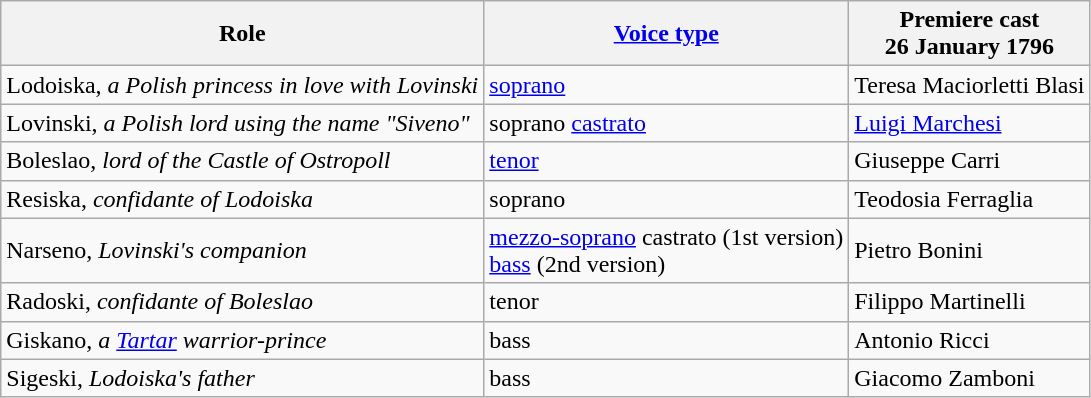<table class="wikitable">
<tr>
<th>Role</th>
<th><a href='#'>Voice type</a></th>
<th>Premiere cast<br>26 January 1796</th>
</tr>
<tr>
<td>Lodoiska, <em>a Polish princess in love with Lovinski</em></td>
<td><a href='#'>soprano</a></td>
<td>Teresa Maciorletti Blasi</td>
</tr>
<tr>
<td>Lovinski, <em>a Polish lord using the name "Siveno"</em></td>
<td>soprano <a href='#'>castrato</a></td>
<td><a href='#'>Luigi Marchesi</a></td>
</tr>
<tr>
<td>Boleslao, <em>lord of the Castle of Ostropoll</em></td>
<td><a href='#'>tenor</a></td>
<td>Giuseppe Carri</td>
</tr>
<tr>
<td>Resiska, <em>confidante of Lodoiska</em></td>
<td>soprano</td>
<td>Teodosia Ferraglia</td>
</tr>
<tr>
<td>Narseno, <em>Lovinski's companion</em></td>
<td><a href='#'>mezzo-soprano</a> castrato (1st version)<br><a href='#'>bass</a> (2nd version)</td>
<td>Pietro Bonini</td>
</tr>
<tr>
<td>Radoski, <em>confidante of Boleslao</em></td>
<td>tenor</td>
<td>Filippo Martinelli</td>
</tr>
<tr>
<td>Giskano, <em>a <a href='#'>Tartar</a> warrior-prince</em></td>
<td>bass</td>
<td>Antonio Ricci</td>
</tr>
<tr>
<td>Sigeski, <em>Lodoiska's father</em></td>
<td>bass</td>
<td>Giacomo Zamboni</td>
</tr>
</table>
